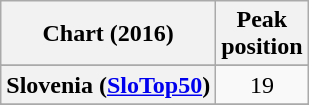<table class="wikitable sortable plainrowheaders" style="text-align:center">
<tr>
<th>Chart (2016)</th>
<th>Peak<br>position</th>
</tr>
<tr>
</tr>
<tr>
</tr>
<tr>
</tr>
<tr>
</tr>
<tr>
</tr>
<tr>
</tr>
<tr>
</tr>
<tr>
</tr>
<tr>
</tr>
<tr>
</tr>
<tr>
</tr>
<tr>
</tr>
<tr>
<th scope="row">Slovenia (<a href='#'>SloTop50</a>)</th>
<td>19</td>
</tr>
<tr>
</tr>
<tr>
</tr>
</table>
